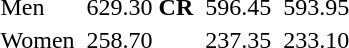<table>
<tr>
<td>Men<br></td>
<td></td>
<td>629.30 <strong>CR</strong></td>
<td></td>
<td>596.45</td>
<td></td>
<td>593.95</td>
</tr>
<tr>
<td>Women<br></td>
<td></td>
<td>258.70</td>
<td></td>
<td>237.35</td>
<td></td>
<td>233.10</td>
</tr>
</table>
